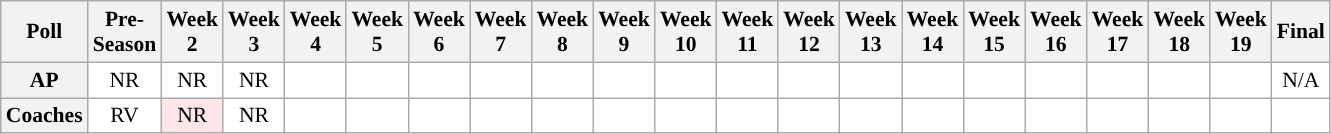<table class="wikitable" style="white-space:nowrap;font-size:90%">
<tr>
<th>Poll</th>
<th>Pre-<br>Season</th>
<th>Week<br>2</th>
<th>Week<br>3</th>
<th>Week<br>4</th>
<th>Week<br>5</th>
<th>Week<br>6</th>
<th>Week<br>7</th>
<th>Week<br>8</th>
<th>Week<br>9</th>
<th>Week<br>10</th>
<th>Week<br>11</th>
<th>Week<br>12</th>
<th>Week<br>13</th>
<th>Week<br>14</th>
<th>Week<br>15</th>
<th>Week<br>16</th>
<th>Week<br>17</th>
<th>Week<br>18</th>
<th>Week<br>19</th>
<th>Final</th>
</tr>
<tr style="text-align:center;">
<th>AP</th>
<td style="background:#FFF;">NR</td>
<td style="background:#FFF;">NR</td>
<td style="background:#FFF;">NR</td>
<td style="background:#FFF;"></td>
<td style="background:#FFF;"></td>
<td style="background:#FFF;"></td>
<td style="background:#FFF;"></td>
<td style="background:#FFF;"></td>
<td style="background:#FFF;"></td>
<td style="background:#FFF;"></td>
<td style="background:#FFF;"></td>
<td style="background:#FFF;"></td>
<td style="background:#FFF;"></td>
<td style="background:#FFF;"></td>
<td style="background:#FFF;"></td>
<td style="background:#FFF;"></td>
<td style="background:#FFF;"></td>
<td style="background:#FFF;"></td>
<td style="background:#FFF;"></td>
<td style="background:#FFF;">N/A</td>
</tr>
<tr style="text-align:center;">
<th>Coaches</th>
<td style="background:#FFF;">RV</td>
<td style="background:#FFE6E6;">NR</td>
<td style="background:#FFF;">NR</td>
<td style="background:#FFF;"></td>
<td style="background:#FFF;"></td>
<td style="background:#FFF;"></td>
<td style="background:#FFF;"></td>
<td style="background:#FFF;"></td>
<td style="background:#FFF;"></td>
<td style="background:#FFF;"></td>
<td style="background:#FFF;"></td>
<td style="background:#FFF;"></td>
<td style="background:#FFF;"></td>
<td style="background:#FFF;"></td>
<td style="background:#FFF;"></td>
<td style="background:#FFF;"></td>
<td style="background:#FFF;"></td>
<td style="background:#FFF;"></td>
<td style="background:#FFF;"></td>
<td style="background:#FFF;"></td>
</tr>
</table>
